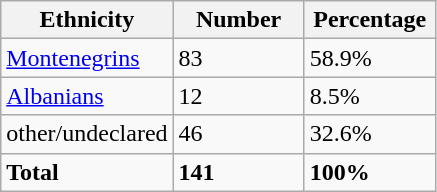<table class="wikitable">
<tr>
<th width="100px">Ethnicity</th>
<th width="80px">Number</th>
<th width="80px">Percentage</th>
</tr>
<tr>
<td><a href='#'>Montenegrins</a></td>
<td>83</td>
<td>58.9%</td>
</tr>
<tr>
<td><a href='#'>Albanians</a></td>
<td>12</td>
<td>8.5%</td>
</tr>
<tr>
<td>other/undeclared</td>
<td>46</td>
<td>32.6%</td>
</tr>
<tr>
<td><strong>Total</strong></td>
<td><strong>141</strong></td>
<td><strong>100%</strong></td>
</tr>
</table>
